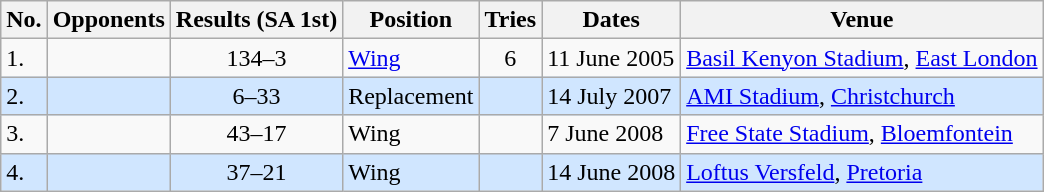<table class="wikitable unsortable">
<tr>
<th>No.</th>
<th>Opponents</th>
<th>Results (SA 1st)</th>
<th>Position</th>
<th>Tries</th>
<th>Dates</th>
<th>Venue</th>
</tr>
<tr>
<td>1.</td>
<td></td>
<td align="center">134–3</td>
<td><a href='#'>Wing</a></td>
<td align="center">6</td>
<td>11 June 2005</td>
<td><a href='#'>Basil Kenyon Stadium</a>, <a href='#'>East London</a></td>
</tr>
<tr style="background: #D0E6FF;">
<td>2.</td>
<td></td>
<td align="center">6–33</td>
<td>Replacement</td>
<td></td>
<td>14 July 2007</td>
<td><a href='#'>AMI Stadium</a>, <a href='#'>Christchurch</a></td>
</tr>
<tr>
<td>3.</td>
<td></td>
<td align="center">43–17</td>
<td>Wing</td>
<td></td>
<td>7 June 2008</td>
<td><a href='#'>Free State Stadium</a>, <a href='#'>Bloemfontein</a></td>
</tr>
<tr style="background: #D0E6FF;">
<td>4.</td>
<td></td>
<td align="center">37–21</td>
<td>Wing</td>
<td></td>
<td>14 June 2008</td>
<td><a href='#'>Loftus Versfeld</a>, <a href='#'>Pretoria</a></td>
</tr>
</table>
